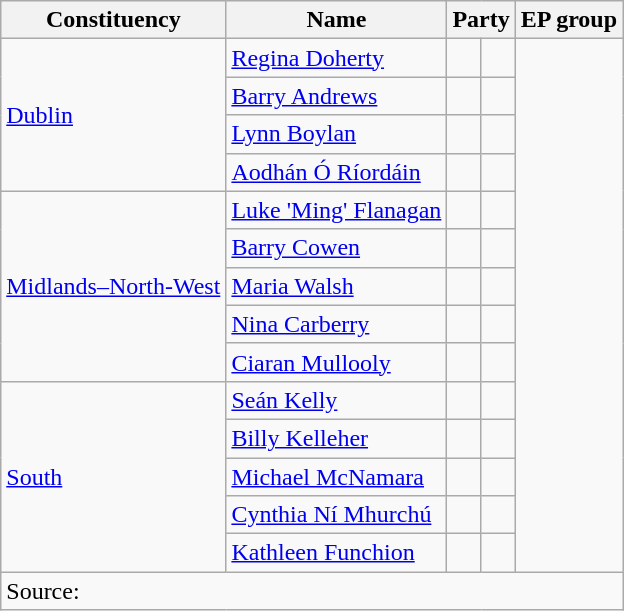<table class=wikitable>
<tr>
<th>Constituency</th>
<th>Name</th>
<th colspan=2>Party</th>
<th colspan=2>EP group</th>
</tr>
<tr>
<td rowspan=4><a href='#'>Dublin</a></td>
<td><a href='#'>Regina Doherty</a></td>
<td></td>
<td></td>
</tr>
<tr>
<td><a href='#'>Barry Andrews</a></td>
<td></td>
<td></td>
</tr>
<tr>
<td><a href='#'>Lynn Boylan</a></td>
<td></td>
<td></td>
</tr>
<tr>
<td><a href='#'>Aodhán Ó Ríordáin</a></td>
<td></td>
<td></td>
</tr>
<tr>
<td rowspan=5><a href='#'>Midlands–North-West</a></td>
<td><a href='#'>Luke 'Ming' Flanagan</a></td>
<td></td>
<td></td>
</tr>
<tr>
<td><a href='#'>Barry Cowen</a></td>
<td></td>
<td></td>
</tr>
<tr>
<td><a href='#'>Maria Walsh</a></td>
<td></td>
<td></td>
</tr>
<tr>
<td><a href='#'>Nina Carberry</a></td>
<td></td>
<td></td>
</tr>
<tr>
<td><a href='#'>Ciaran Mullooly</a></td>
<td></td>
<td></td>
</tr>
<tr>
<td rowspan=5><a href='#'>South</a></td>
<td><a href='#'>Seán Kelly</a></td>
<td></td>
<td></td>
</tr>
<tr>
<td><a href='#'>Billy Kelleher</a></td>
<td></td>
<td></td>
</tr>
<tr>
<td><a href='#'>Michael McNamara</a></td>
<td></td>
<td></td>
</tr>
<tr>
<td><a href='#'>Cynthia Ní Mhurchú</a></td>
<td></td>
<td></td>
</tr>
<tr>
<td><a href='#'>Kathleen Funchion</a></td>
<td></td>
<td></td>
</tr>
<tr>
<td colspan="10">Source: </td>
</tr>
</table>
